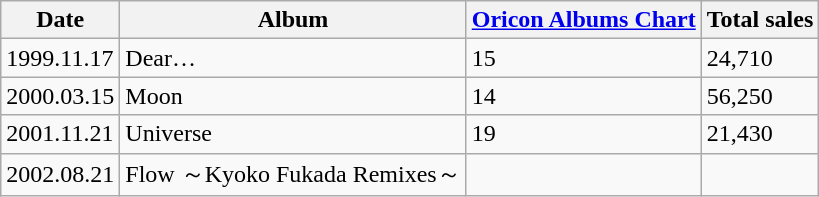<table class="wikitable">
<tr>
<th>Date</th>
<th>Album</th>
<th><a href='#'>Oricon Albums Chart</a></th>
<th>Total sales</th>
</tr>
<tr>
<td>1999.11.17</td>
<td>Dear…</td>
<td>15</td>
<td>24,710</td>
</tr>
<tr>
<td>2000.03.15</td>
<td>Moon</td>
<td>14</td>
<td>56,250</td>
</tr>
<tr>
<td>2001.11.21</td>
<td>Universe</td>
<td>19</td>
<td>21,430</td>
</tr>
<tr>
<td>2002.08.21</td>
<td>Flow ～Kyoko Fukada Remixes～</td>
<td></td>
<td></td>
</tr>
</table>
